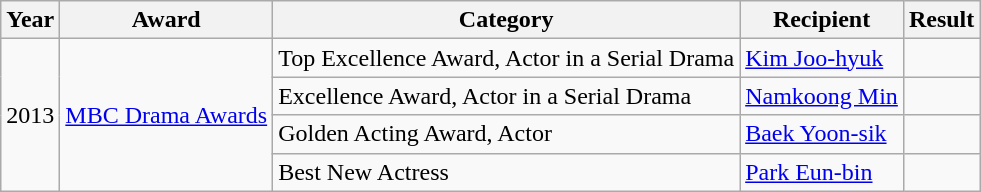<table class="wikitable">
<tr>
<th>Year</th>
<th>Award</th>
<th>Category</th>
<th>Recipient</th>
<th>Result</th>
</tr>
<tr>
<td rowspan=4>2013</td>
<td rowspan=4><a href='#'>MBC Drama Awards</a></td>
<td>Top Excellence Award, Actor in a Serial Drama</td>
<td><a href='#'>Kim Joo-hyuk</a></td>
<td></td>
</tr>
<tr>
<td>Excellence Award, Actor in a Serial Drama</td>
<td><a href='#'>Namkoong Min</a></td>
<td></td>
</tr>
<tr>
<td>Golden Acting Award, Actor</td>
<td><a href='#'>Baek Yoon-sik</a></td>
<td></td>
</tr>
<tr>
<td>Best New Actress</td>
<td><a href='#'>Park Eun-bin</a></td>
<td></td>
</tr>
</table>
